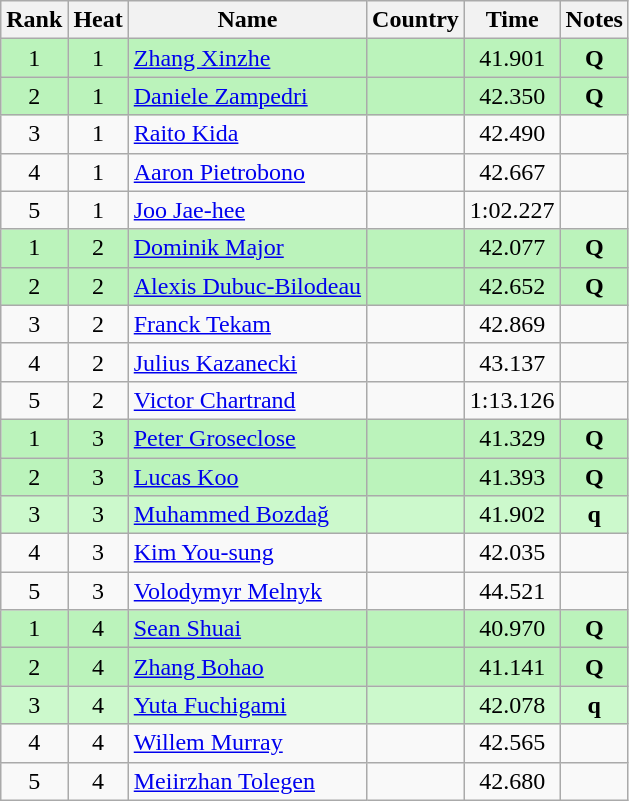<table class="wikitable sortable" style="text-align:center">
<tr>
<th>Rank</th>
<th>Heat</th>
<th>Name</th>
<th>Country</th>
<th>Time</th>
<th>Notes</th>
</tr>
<tr bgcolor=#bbf3bb>
<td>1</td>
<td>1</td>
<td align=left><a href='#'>Zhang Xinzhe</a></td>
<td align=left></td>
<td>41.901</td>
<td><strong>Q</strong></td>
</tr>
<tr bgcolor=#bbf3bb>
<td>2</td>
<td>1</td>
<td align=left><a href='#'>Daniele Zampedri</a></td>
<td align=left></td>
<td>42.350</td>
<td><strong>Q</strong></td>
</tr>
<tr>
<td>3</td>
<td>1</td>
<td align=left><a href='#'>Raito Kida</a></td>
<td align=left></td>
<td>42.490</td>
<td></td>
</tr>
<tr>
<td>4</td>
<td>1</td>
<td align=left><a href='#'>Aaron Pietrobono</a></td>
<td align=left></td>
<td>42.667</td>
<td></td>
</tr>
<tr>
<td>5</td>
<td>1</td>
<td align=left><a href='#'>Joo Jae-hee</a></td>
<td align=left></td>
<td>1:02.227</td>
<td></td>
</tr>
<tr bgcolor=#bbf3bb>
<td>1</td>
<td>2</td>
<td align=left><a href='#'>Dominik Major</a></td>
<td align=left></td>
<td>42.077</td>
<td><strong>Q</strong></td>
</tr>
<tr bgcolor=#bbf3bb>
<td>2</td>
<td>2</td>
<td align=left><a href='#'>Alexis Dubuc-Bilodeau</a></td>
<td align=left></td>
<td>42.652</td>
<td><strong>Q</strong></td>
</tr>
<tr>
<td>3</td>
<td>2</td>
<td align=left><a href='#'>Franck Tekam</a></td>
<td align=left></td>
<td>42.869</td>
<td></td>
</tr>
<tr>
<td>4</td>
<td>2</td>
<td align=left><a href='#'>Julius Kazanecki</a></td>
<td align=left></td>
<td>43.137</td>
<td></td>
</tr>
<tr>
<td>5</td>
<td>2</td>
<td align=left><a href='#'>Victor Chartrand</a></td>
<td align=left></td>
<td>1:13.126</td>
<td></td>
</tr>
<tr bgcolor=#bbf3bb>
<td>1</td>
<td>3</td>
<td align=left><a href='#'>Peter Groseclose</a></td>
<td align=left></td>
<td>41.329</td>
<td><strong>Q</strong></td>
</tr>
<tr bgcolor=#bbf3bb>
<td>2</td>
<td>3</td>
<td align=left><a href='#'>Lucas Koo</a></td>
<td align=left></td>
<td>41.393</td>
<td><strong>Q</strong></td>
</tr>
<tr bgcolor=ccf9cc>
<td>3</td>
<td>3</td>
<td align=left><a href='#'>Muhammed Bozdağ</a></td>
<td align=left></td>
<td>41.902</td>
<td><strong>q</strong></td>
</tr>
<tr>
<td>4</td>
<td>3</td>
<td align=left><a href='#'>Kim You-sung</a></td>
<td align=left></td>
<td>42.035</td>
<td></td>
</tr>
<tr>
<td>5</td>
<td>3</td>
<td align=left><a href='#'>Volodymyr Melnyk</a></td>
<td align=left></td>
<td>44.521</td>
<td></td>
</tr>
<tr bgcolor=#bbf3bb>
<td>1</td>
<td>4</td>
<td align=left><a href='#'>Sean Shuai</a></td>
<td align=left></td>
<td>40.970</td>
<td><strong>Q</strong></td>
</tr>
<tr bgcolor=#bbf3bb>
<td>2</td>
<td>4</td>
<td align=left><a href='#'>Zhang Bohao</a></td>
<td align=left></td>
<td>41.141</td>
<td><strong>Q</strong></td>
</tr>
<tr bgcolor=ccf9cc>
<td>3</td>
<td>4</td>
<td align=left><a href='#'>Yuta Fuchigami</a></td>
<td align=left></td>
<td>42.078</td>
<td><strong>q</strong></td>
</tr>
<tr>
<td>4</td>
<td>4</td>
<td align=left><a href='#'>Willem Murray</a></td>
<td align=left></td>
<td>42.565</td>
<td></td>
</tr>
<tr>
<td>5</td>
<td>4</td>
<td align=left><a href='#'>Meiirzhan Tolegen</a></td>
<td align=left></td>
<td>42.680</td>
<td></td>
</tr>
</table>
